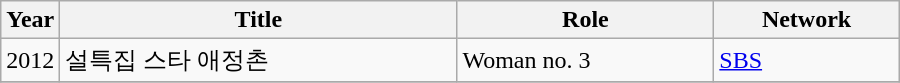<table class="wikitable" style="width:600px">
<tr>
<th width=10>Year</th>
<th>Title</th>
<th>Role</th>
<th>Network</th>
</tr>
<tr>
<td>2012</td>
<td>설특집 스타 애정촌</td>
<td>Woman no. 3</td>
<td><a href='#'>SBS</a></td>
</tr>
<tr>
</tr>
</table>
